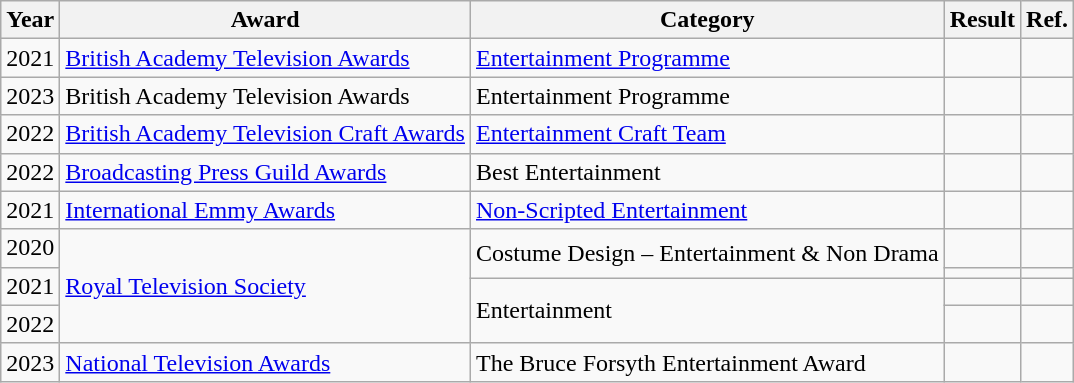<table class="wikitable sortable">
<tr>
<th>Year</th>
<th>Award</th>
<th>Category</th>
<th>Result</th>
<th>Ref.</th>
</tr>
<tr>
<td>2021</td>
<td scope="row"><a href='#'>British Academy Television Awards</a></td>
<td><a href='#'>Entertainment Programme</a></td>
<td></td>
<td style="text-align:center;"></td>
</tr>
<tr>
<td>2023</td>
<td scope="row">British Academy Television Awards</td>
<td>Entertainment Programme</td>
<td></td>
<td style="text-align:center;"></td>
</tr>
<tr>
<td>2022</td>
<td scope="row"><a href='#'>British Academy Television Craft Awards</a></td>
<td><a href='#'>Entertainment Craft Team</a></td>
<td></td>
<td style="text-align:center;"></td>
</tr>
<tr>
<td>2022</td>
<td scope="row"><a href='#'>Broadcasting Press Guild Awards</a></td>
<td>Best Entertainment</td>
<td></td>
<td style="text-align:center;"></td>
</tr>
<tr>
<td>2021</td>
<td scope="row"><a href='#'>International Emmy Awards</a></td>
<td><a href='#'>Non-Scripted Entertainment</a></td>
<td></td>
<td style="text-align:center;"></td>
</tr>
<tr>
<td>2020</td>
<td scope="row" rowspan="4"><a href='#'>Royal Television Society</a></td>
<td rowspan="2">Costume Design – Entertainment & Non Drama</td>
<td></td>
<td style="text-align:center;"></td>
</tr>
<tr>
<td rowspan="2">2021</td>
<td></td>
<td style="text-align:center;"></td>
</tr>
<tr>
<td rowspan="2">Entertainment</td>
<td></td>
<td style="text-align:center;"></td>
</tr>
<tr>
<td>2022</td>
<td></td>
<td style="text-align:center;"></td>
</tr>
<tr>
<td>2023</td>
<td><a href='#'>National Television Awards</a></td>
<td>The Bruce Forsyth Entertainment Award</td>
<td></td>
<td style="text-align:center;"></td>
</tr>
</table>
